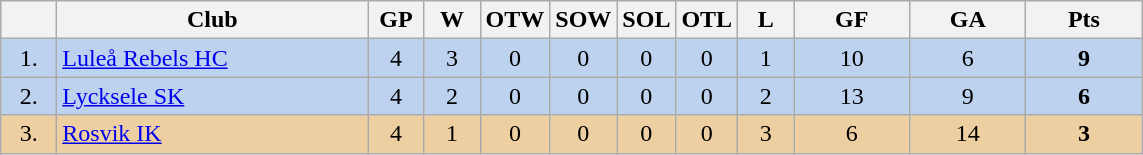<table class="wikitable">
<tr>
<th width="30"></th>
<th width="200">Club</th>
<th width="30">GP</th>
<th width="30">W</th>
<th width="30">OTW</th>
<th width="30">SOW</th>
<th width="30">SOL</th>
<th width="30">OTL</th>
<th width="30">L</th>
<th width="70">GF</th>
<th width="70">GA</th>
<th width="70">Pts</th>
</tr>
<tr bgcolor="#BCD2EE" align="center">
<td>1.</td>
<td align="left"><a href='#'>Luleå Rebels HC</a></td>
<td>4</td>
<td>3</td>
<td>0</td>
<td>0</td>
<td>0</td>
<td>0</td>
<td>1</td>
<td>10</td>
<td>6</td>
<td><strong>9</strong></td>
</tr>
<tr bgcolor="#BCD2EE" align="center">
<td>2.</td>
<td align="left"><a href='#'>Lycksele SK</a></td>
<td>4</td>
<td>2</td>
<td>0</td>
<td>0</td>
<td>0</td>
<td>0</td>
<td>2</td>
<td>13</td>
<td>9</td>
<td><strong>6</strong></td>
</tr>
<tr bgcolor="#EECFA1" align="center">
<td>3.</td>
<td align="left"><a href='#'>Rosvik IK</a></td>
<td>4</td>
<td>1</td>
<td>0</td>
<td>0</td>
<td>0</td>
<td>0</td>
<td>3</td>
<td>6</td>
<td>14</td>
<td><strong>3</strong></td>
</tr>
</table>
